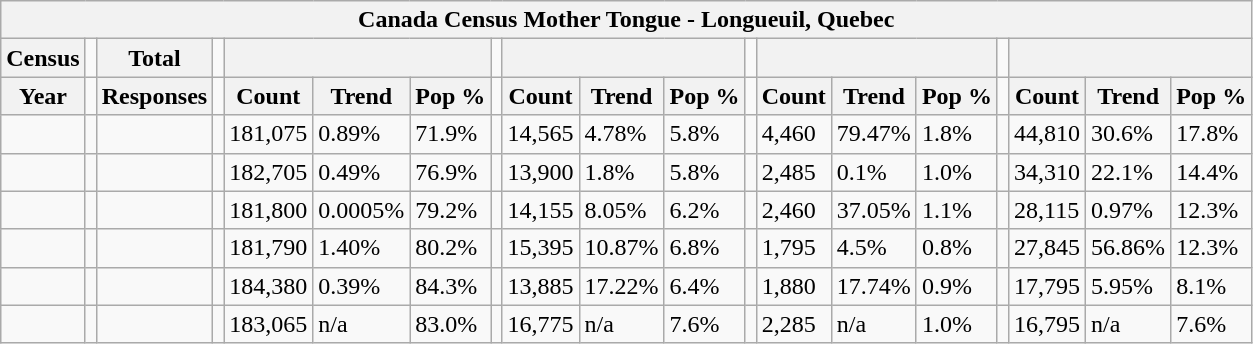<table class="wikitable">
<tr>
<th colspan="19">Canada Census Mother Tongue - Longueuil, Quebec</th>
</tr>
<tr>
<th>Census</th>
<td></td>
<th>Total</th>
<td colspan="1"></td>
<th colspan="3"></th>
<td colspan="1"></td>
<th colspan="3"></th>
<td colspan="1"></td>
<th colspan="3"></th>
<td colspan="1"></td>
<th colspan="3"></th>
</tr>
<tr>
<th>Year</th>
<td></td>
<th>Responses</th>
<td></td>
<th>Count</th>
<th>Trend</th>
<th>Pop %</th>
<td></td>
<th>Count</th>
<th>Trend</th>
<th>Pop %</th>
<td></td>
<th>Count</th>
<th>Trend</th>
<th>Pop %</th>
<td></td>
<th>Count</th>
<th>Trend</th>
<th>Pop %</th>
</tr>
<tr>
<td></td>
<td></td>
<td></td>
<td></td>
<td>181,075</td>
<td> 0.89%</td>
<td>71.9%</td>
<td></td>
<td>14,565</td>
<td> 4.78%</td>
<td>5.8%</td>
<td></td>
<td>4,460</td>
<td> 79.47%</td>
<td>1.8%</td>
<td></td>
<td>44,810</td>
<td> 30.6%</td>
<td>17.8%</td>
</tr>
<tr>
<td></td>
<td></td>
<td></td>
<td></td>
<td>182,705</td>
<td> 0.49%</td>
<td>76.9%</td>
<td></td>
<td>13,900</td>
<td> 1.8%</td>
<td>5.8%</td>
<td></td>
<td>2,485</td>
<td> 0.1%</td>
<td>1.0%</td>
<td></td>
<td>34,310</td>
<td> 22.1%</td>
<td>14.4%</td>
</tr>
<tr>
<td></td>
<td></td>
<td></td>
<td></td>
<td>181,800</td>
<td> 0.0005%</td>
<td>79.2%</td>
<td></td>
<td>14,155</td>
<td> 8.05%</td>
<td>6.2%</td>
<td></td>
<td>2,460</td>
<td> 37.05%</td>
<td>1.1%</td>
<td></td>
<td>28,115</td>
<td> 0.97%</td>
<td>12.3%</td>
</tr>
<tr>
<td></td>
<td></td>
<td></td>
<td></td>
<td>181,790</td>
<td> 1.40%</td>
<td>80.2%</td>
<td></td>
<td>15,395</td>
<td> 10.87%</td>
<td>6.8%</td>
<td></td>
<td>1,795</td>
<td> 4.5%</td>
<td>0.8%</td>
<td></td>
<td>27,845</td>
<td> 56.86%</td>
<td>12.3%</td>
</tr>
<tr>
<td></td>
<td></td>
<td></td>
<td></td>
<td>184,380</td>
<td> 0.39%</td>
<td>84.3%</td>
<td></td>
<td>13,885</td>
<td> 17.22%</td>
<td>6.4%</td>
<td></td>
<td>1,880</td>
<td> 17.74%</td>
<td>0.9%</td>
<td></td>
<td>17,795</td>
<td> 5.95%</td>
<td>8.1%</td>
</tr>
<tr>
<td></td>
<td></td>
<td></td>
<td></td>
<td>183,065</td>
<td>n/a</td>
<td>83.0%</td>
<td></td>
<td>16,775</td>
<td>n/a</td>
<td>7.6%</td>
<td></td>
<td>2,285</td>
<td>n/a</td>
<td>1.0%</td>
<td></td>
<td>16,795</td>
<td>n/a</td>
<td>7.6%</td>
</tr>
</table>
